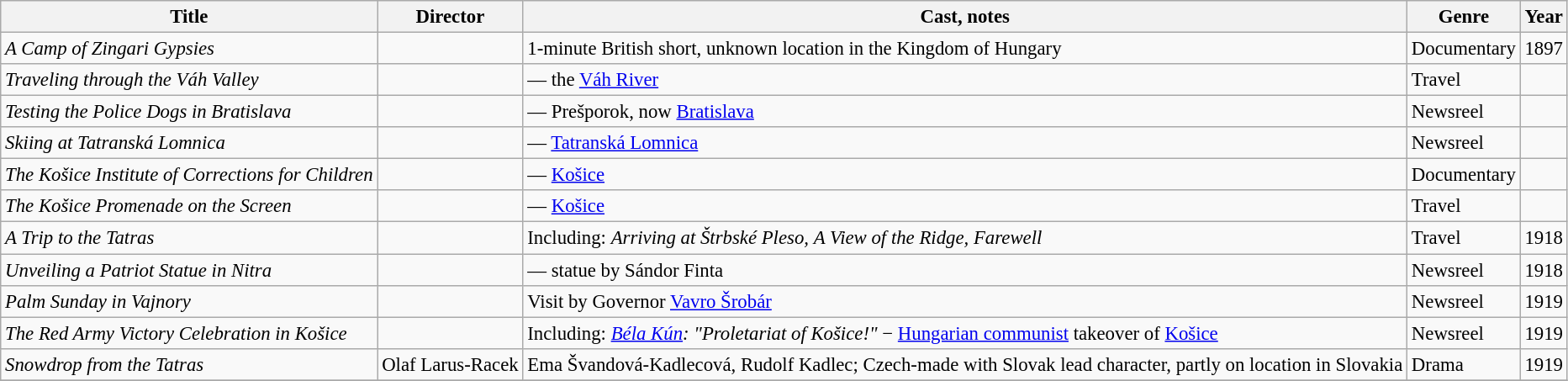<table class="wikitable" style="font-size: 95%;">
<tr |->
<th>Title</th>
<th>Director</th>
<th>Cast, notes</th>
<th>Genre</th>
<th>Year</th>
</tr>
<tr>
<td><em>A Camp of Zingari Gypsies </em></td>
<td></td>
<td>1-minute British short, unknown location in the Kingdom of Hungary</td>
<td>Documentary</td>
<td>1897</td>
</tr>
<tr>
<td><em>Traveling through the Váh Valley</em></td>
<td></td>
<td>— the <a href='#'>Váh River</a></td>
<td>Travel</td>
<td></td>
</tr>
<tr>
<td><em>Testing the Police Dogs in Bratislava</em></td>
<td></td>
<td>— Prešporok, now <a href='#'>Bratislava</a></td>
<td>Newsreel</td>
<td></td>
</tr>
<tr>
<td><em>Skiing at Tatranská Lomnica</em></td>
<td></td>
<td>— <a href='#'>Tatranská Lomnica</a></td>
<td>Newsreel</td>
<td></td>
</tr>
<tr>
<td><em>The Košice Institute of Corrections for Children</em></td>
<td></td>
<td>— <a href='#'>Košice</a></td>
<td>Documentary</td>
<td></td>
</tr>
<tr>
<td><em>The Košice Promenade on the Screen</em></td>
<td></td>
<td>— <a href='#'>Košice</a></td>
<td>Travel</td>
<td></td>
</tr>
<tr>
<td><em>A Trip to the Tatras</em></td>
<td></td>
<td>Including: <em>Arriving at Štrbské Pleso,</em> <em>A View of the Ridge,</em> <em>Farewell</em></td>
<td>Travel</td>
<td>1918</td>
</tr>
<tr>
<td><em>Unveiling a Patriot Statue in Nitra</em></td>
<td></td>
<td>— statue by Sándor Finta</td>
<td>Newsreel</td>
<td>1918</td>
</tr>
<tr>
<td><em>Palm Sunday in Vajnory</em></td>
<td></td>
<td>Visit by Governor <a href='#'>Vavro Šrobár</a></td>
<td>Newsreel</td>
<td>1919</td>
</tr>
<tr>
<td><em>The Red Army Victory Celebration in Košice</em></td>
<td></td>
<td>Including: <em><a href='#'>Béla Kún</a>: "Proletariat of Košice!"</em> − <a href='#'>Hungarian communist</a> takeover of <a href='#'>Košice</a></td>
<td>Newsreel</td>
<td>1919</td>
</tr>
<tr>
<td><em>Snowdrop from the Tatras</em></td>
<td>Olaf Larus-Racek</td>
<td>Ema Švandová-Kadlecová, Rudolf Kadlec; Czech-made with Slovak lead character, partly on location in Slovakia</td>
<td>Drama</td>
<td>1919</td>
</tr>
<tr>
</tr>
</table>
